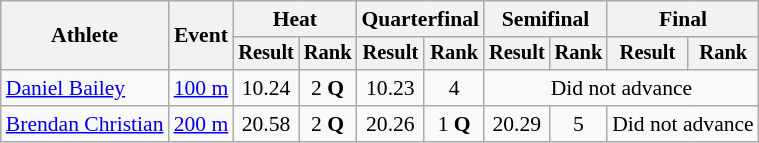<table class=wikitable style="font-size:90%">
<tr>
<th rowspan="2">Athlete</th>
<th rowspan="2">Event</th>
<th colspan="2">Heat</th>
<th colspan="2">Quarterfinal</th>
<th colspan="2">Semifinal</th>
<th colspan="2">Final</th>
</tr>
<tr style="font-size:95%">
<th>Result</th>
<th>Rank</th>
<th>Result</th>
<th>Rank</th>
<th>Result</th>
<th>Rank</th>
<th>Result</th>
<th>Rank</th>
</tr>
<tr align=center>
<td align=left><a href='#'>Daniel Bailey</a></td>
<td align=left><a href='#'>100 m</a></td>
<td>10.24</td>
<td>2 <strong>Q</strong></td>
<td>10.23</td>
<td>4</td>
<td colspan=4>Did not advance</td>
</tr>
<tr align=center>
<td align=left><a href='#'>Brendan Christian</a></td>
<td align=left><a href='#'>200 m</a></td>
<td>20.58</td>
<td>2 <strong>Q</strong></td>
<td>20.26</td>
<td>1 <strong>Q</strong></td>
<td>20.29</td>
<td>5</td>
<td colspan=2>Did not advance</td>
</tr>
</table>
